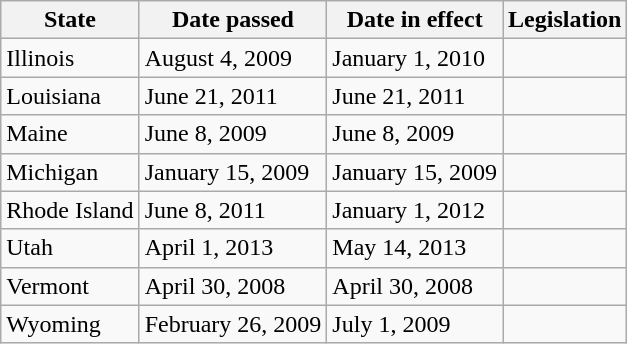<table class="wikitable sortable mw-datatable static-row-numbers sticky-table-head sticky-table-col1" style="text-align: left">
<tr>
<th>State</th>
<th>Date passed</th>
<th>Date in effect</th>
<th>Legislation</th>
</tr>
<tr>
<td>Illinois</td>
<td>August 4, 2009</td>
<td>January 1, 2010</td>
<td></td>
</tr>
<tr>
<td>Louisiana</td>
<td>June 21, 2011</td>
<td>June 21, 2011</td>
<td></td>
</tr>
<tr>
<td>Maine</td>
<td>June 8, 2009</td>
<td>June 8, 2009</td>
<td></td>
</tr>
<tr>
<td>Michigan</td>
<td>January 15, 2009</td>
<td>January 15, 2009</td>
<td></td>
</tr>
<tr>
<td>Rhode Island</td>
<td>June 8, 2011</td>
<td>January 1, 2012</td>
<td></td>
</tr>
<tr>
<td>Utah</td>
<td>April 1, 2013</td>
<td>May 14, 2013</td>
<td></td>
</tr>
<tr>
<td>Vermont</td>
<td>April 30, 2008</td>
<td>April 30, 2008</td>
<td></td>
</tr>
<tr>
<td>Wyoming</td>
<td>February 26, 2009</td>
<td>July 1, 2009</td>
<td></td>
</tr>
</table>
